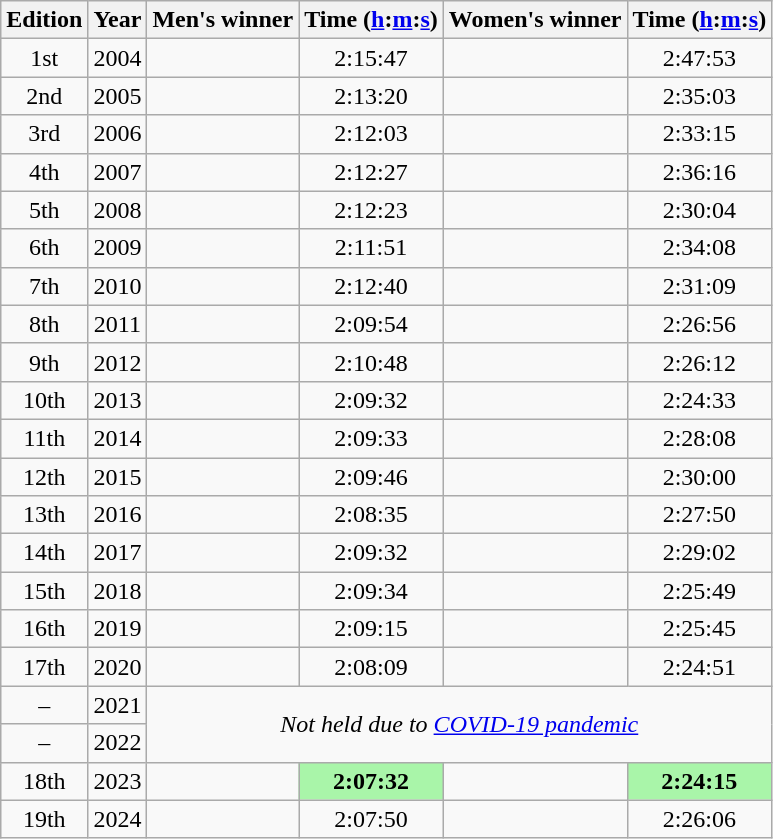<table class="wikitable sortable" style="text-align:center">
<tr>
<th class=unsortable>Edition</th>
<th>Year</th>
<th class=unsortable>Men's winner</th>
<th>Time (<a href='#'>h</a>:<a href='#'>m</a>:<a href='#'>s</a>)</th>
<th class=unsortable>Women's winner</th>
<th>Time (<a href='#'>h</a>:<a href='#'>m</a>:<a href='#'>s</a>)</th>
</tr>
<tr>
<td>1st</td>
<td>2004</td>
<td align=left></td>
<td>2:15:47</td>
<td align=left></td>
<td>2:47:53</td>
</tr>
<tr>
<td>2nd</td>
<td>2005</td>
<td align=left></td>
<td>2:13:20</td>
<td align=left></td>
<td>2:35:03</td>
</tr>
<tr>
<td>3rd</td>
<td>2006</td>
<td align=left></td>
<td>2:12:03</td>
<td align=left></td>
<td>2:33:15</td>
</tr>
<tr>
<td>4th</td>
<td>2007</td>
<td align=left></td>
<td>2:12:27</td>
<td align=left></td>
<td>2:36:16</td>
</tr>
<tr>
<td>5th</td>
<td>2008</td>
<td align=left></td>
<td>2:12:23</td>
<td align=left></td>
<td>2:30:04</td>
</tr>
<tr>
<td>6th</td>
<td>2009</td>
<td align=left></td>
<td>2:11:51</td>
<td align=left></td>
<td>2:34:08</td>
</tr>
<tr>
<td>7th</td>
<td>2010</td>
<td align=left></td>
<td>2:12:40</td>
<td align=left></td>
<td>2:31:09</td>
</tr>
<tr>
<td>8th</td>
<td>2011</td>
<td align=left></td>
<td>2:09:54</td>
<td align=left></td>
<td>2:26:56</td>
</tr>
<tr>
<td>9th</td>
<td>2012</td>
<td align=left></td>
<td>2:10:48</td>
<td align=left></td>
<td>2:26:12</td>
</tr>
<tr>
<td>10th</td>
<td>2013</td>
<td style="text-align:left;"></td>
<td>2:09:32</td>
<td align=left></td>
<td>2:24:33</td>
</tr>
<tr>
<td>11th</td>
<td>2014</td>
<td align=left></td>
<td>2:09:33</td>
<td align=left></td>
<td>2:28:08</td>
</tr>
<tr>
<td>12th</td>
<td>2015</td>
<td align=left></td>
<td>2:09:46</td>
<td align=left></td>
<td>2:30:00</td>
</tr>
<tr>
<td>13th</td>
<td>2016</td>
<td align=left></td>
<td>2:08:35</td>
<td align=left></td>
<td>2:27:50</td>
</tr>
<tr>
<td>14th</td>
<td>2017</td>
<td align=left></td>
<td>2:09:32</td>
<td align=left></td>
<td>2:29:02</td>
</tr>
<tr>
<td>15th</td>
<td>2018</td>
<td align=left></td>
<td>2:09:34</td>
<td align=left></td>
<td>2:25:49</td>
</tr>
<tr>
<td>16th</td>
<td>2019</td>
<td align=left></td>
<td>2:09:15</td>
<td align=left></td>
<td>2:25:45</td>
</tr>
<tr>
<td>17th</td>
<td>2020</td>
<td align=left></td>
<td>2:08:09</td>
<td align=left></td>
<td>2:24:51</td>
</tr>
<tr>
<td>–</td>
<td>2021</td>
<td rowspan=2 colspan=4 align=center><em>Not held due to <a href='#'>COVID-19 pandemic</a></em></td>
</tr>
<tr>
<td>–</td>
<td>2022</td>
</tr>
<tr>
<td>18th</td>
<td>2023</td>
<td align=left></td>
<td style="background:#a9f5a9;"><strong>2:07:32</strong></td>
<td align=left></td>
<td style="background:#a9f5a9;"><strong>2:24:15</strong></td>
</tr>
<tr>
<td>19th</td>
<td>2024</td>
<td align=left></td>
<td>2:07:50</td>
<td align=left></td>
<td>2:26:06</td>
</tr>
</table>
